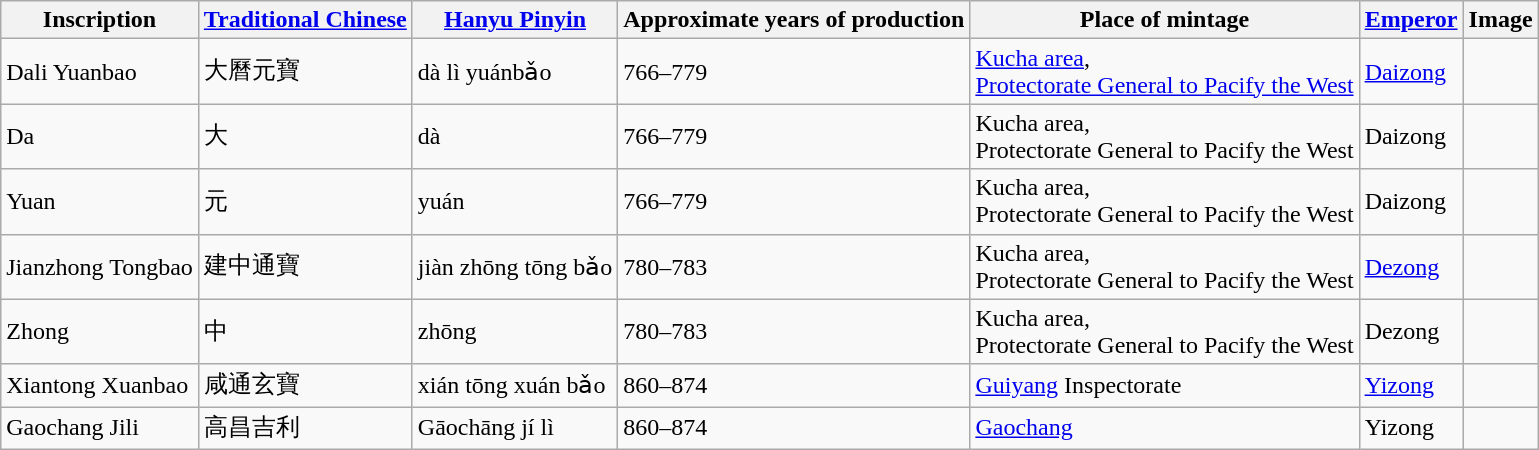<table class="wikitable">
<tr>
<th>Inscription</th>
<th><a href='#'>Traditional Chinese</a></th>
<th><a href='#'>Hanyu Pinyin</a></th>
<th>Approximate years of production</th>
<th>Place of mintage</th>
<th><a href='#'>Emperor</a></th>
<th>Image</th>
</tr>
<tr>
<td>Dali Yuanbao</td>
<td>大曆元寶</td>
<td>dà lì yuánbǎo</td>
<td>766–779</td>
<td><a href='#'>Kucha area</a>,<br><a href='#'>Protectorate General to Pacify the West</a></td>
<td><a href='#'>Daizong</a></td>
<td></td>
</tr>
<tr>
<td>Da</td>
<td>大</td>
<td>dà</td>
<td>766–779</td>
<td>Kucha area,<br>Protectorate General to Pacify the West</td>
<td>Daizong</td>
<td></td>
</tr>
<tr>
<td>Yuan</td>
<td>元</td>
<td>yuán</td>
<td>766–779</td>
<td>Kucha area,<br>Protectorate General to Pacify the West</td>
<td>Daizong</td>
<td></td>
</tr>
<tr>
<td>Jianzhong Tongbao</td>
<td>建中通寶</td>
<td>jiàn zhōng tōng bǎo</td>
<td>780–783</td>
<td>Kucha area,<br>Protectorate General to Pacify the West</td>
<td><a href='#'>Dezong</a></td>
<td></td>
</tr>
<tr>
<td>Zhong</td>
<td>中</td>
<td>zhōng</td>
<td>780–783</td>
<td>Kucha area,<br>Protectorate General to Pacify the West</td>
<td>Dezong</td>
<td></td>
</tr>
<tr>
<td>Xiantong Xuanbao</td>
<td>咸通玄寶</td>
<td>xián tōng xuán bǎo</td>
<td>860–874</td>
<td><a href='#'>Guiyang</a> Inspectorate</td>
<td><a href='#'>Yizong</a></td>
<td></td>
</tr>
<tr>
<td>Gaochang Jili</td>
<td>高昌吉利</td>
<td>Gāochāng jí lì</td>
<td>860–874</td>
<td><a href='#'>Gaochang</a></td>
<td>Yizong</td>
<td></td>
</tr>
</table>
